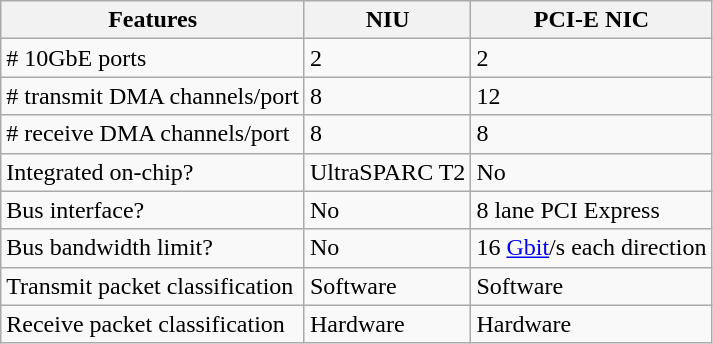<table class="wikitable">
<tr>
<th>Features</th>
<th>NIU</th>
<th>PCI-E NIC</th>
</tr>
<tr>
<td># 10GbE ports</td>
<td>2</td>
<td>2</td>
</tr>
<tr>
<td># transmit DMA channels/port</td>
<td>8</td>
<td>12</td>
</tr>
<tr>
<td># receive DMA channels/port</td>
<td>8</td>
<td>8</td>
</tr>
<tr>
<td>Integrated on-chip?</td>
<td>UltraSPARC T2</td>
<td>No</td>
</tr>
<tr>
<td>Bus interface?</td>
<td>No</td>
<td>8 lane PCI Express</td>
</tr>
<tr>
<td>Bus bandwidth limit?</td>
<td>No</td>
<td>16 <a href='#'>Gbit</a>/s each direction</td>
</tr>
<tr>
<td>Transmit packet classification</td>
<td>Software</td>
<td>Software</td>
</tr>
<tr>
<td>Receive packet classification</td>
<td>Hardware</td>
<td>Hardware</td>
</tr>
</table>
